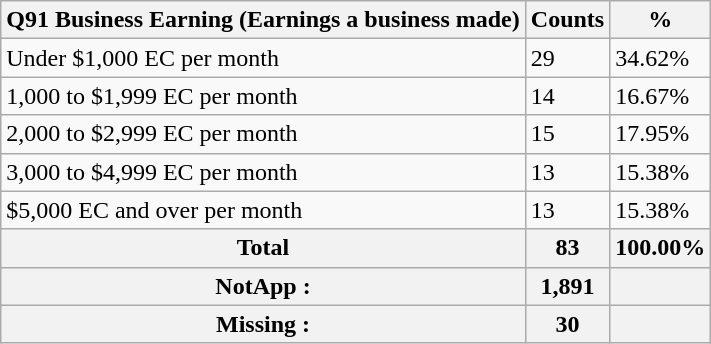<table class="wikitable sortable">
<tr>
<th>Q91 Business Earning (Earnings a business made)</th>
<th>Counts</th>
<th>%</th>
</tr>
<tr>
<td>Under $1,000 EC per month</td>
<td>29</td>
<td>34.62%</td>
</tr>
<tr>
<td>1,000 to $1,999 EC per month</td>
<td>14</td>
<td>16.67%</td>
</tr>
<tr>
<td>2,000 to $2,999 EC per month</td>
<td>15</td>
<td>17.95%</td>
</tr>
<tr>
<td>3,000 to $4,999 EC per month</td>
<td>13</td>
<td>15.38%</td>
</tr>
<tr>
<td>$5,000 EC and over per month</td>
<td>13</td>
<td>15.38%</td>
</tr>
<tr>
<th>Total</th>
<th>83</th>
<th>100.00%</th>
</tr>
<tr>
<th>NotApp :</th>
<th>1,891</th>
<th></th>
</tr>
<tr>
<th>Missing :</th>
<th>30</th>
<th></th>
</tr>
</table>
